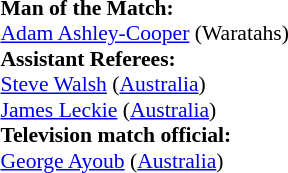<table style="width:100%; font-size:90%;">
<tr>
<td><br><strong>Man of the Match:</strong>
<br><a href='#'>Adam Ashley-Cooper</a> (Waratahs)<br><strong>Assistant Referees:</strong>
<br><a href='#'>Steve Walsh</a> (<a href='#'>Australia</a>)
<br><a href='#'>James Leckie</a> (<a href='#'>Australia</a>)
<br><strong>Television match official:</strong>
<br><a href='#'>George Ayoub</a> (<a href='#'>Australia</a>)</td>
</tr>
</table>
